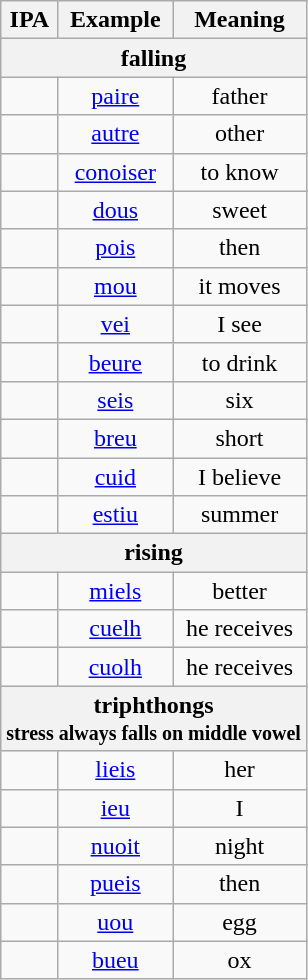<table class="wikitable" style="text-align: center;">
<tr>
<th>IPA</th>
<th>Example</th>
<th>Meaning</th>
</tr>
<tr>
<th colspan=3>falling</th>
</tr>
<tr>
<td></td>
<td><a href='#'>paire</a></td>
<td>father</td>
</tr>
<tr>
<td></td>
<td><a href='#'>autre</a></td>
<td>other</td>
</tr>
<tr>
<td></td>
<td><a href='#'>conoiser</a></td>
<td>to know</td>
</tr>
<tr>
<td></td>
<td><a href='#'>dous</a></td>
<td>sweet</td>
</tr>
<tr>
<td></td>
<td><a href='#'>pois</a></td>
<td>then</td>
</tr>
<tr>
<td></td>
<td><a href='#'>mou</a></td>
<td>it moves</td>
</tr>
<tr>
<td></td>
<td><a href='#'>vei</a></td>
<td>I see</td>
</tr>
<tr>
<td></td>
<td><a href='#'>beure</a></td>
<td>to drink</td>
</tr>
<tr>
<td></td>
<td><a href='#'>seis</a></td>
<td>six</td>
</tr>
<tr>
<td></td>
<td><a href='#'>breu</a></td>
<td>short</td>
</tr>
<tr>
<td></td>
<td><a href='#'>cuid</a></td>
<td>I believe</td>
</tr>
<tr>
<td></td>
<td><a href='#'>estiu</a></td>
<td>summer</td>
</tr>
<tr>
<th colspan=3>rising</th>
</tr>
<tr>
<td></td>
<td><a href='#'>miels</a></td>
<td>better</td>
</tr>
<tr>
<td></td>
<td><a href='#'>cuelh</a></td>
<td>he receives</td>
</tr>
<tr>
<td></td>
<td><a href='#'>cuolh</a></td>
<td>he receives</td>
</tr>
<tr>
<th colspan=3>triphthongs<br><small>stress always falls on middle vowel</small></th>
</tr>
<tr>
<td></td>
<td><a href='#'>lieis</a></td>
<td>her</td>
</tr>
<tr>
<td></td>
<td><a href='#'>ieu</a></td>
<td>I</td>
</tr>
<tr>
<td></td>
<td><a href='#'>nuoit</a></td>
<td>night</td>
</tr>
<tr>
<td></td>
<td><a href='#'>pueis</a></td>
<td>then</td>
</tr>
<tr>
<td></td>
<td><a href='#'>uou</a></td>
<td>egg</td>
</tr>
<tr>
<td></td>
<td><a href='#'>bueu</a></td>
<td>ox</td>
</tr>
</table>
